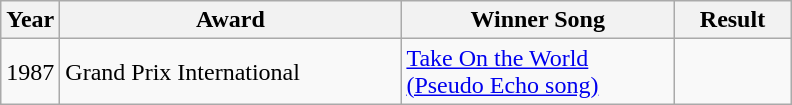<table class="wikitable">
<tr>
<th width="30">Year</th>
<th width="220">Award</th>
<th width="175">Winner Song</th>
<th width="70">Result</th>
</tr>
<tr>
<td>1987</td>
<td>Grand Prix International</td>
<td><a href='#'>Take On the World (Pseudo Echo song)</a></td>
<td></td>
</tr>
</table>
